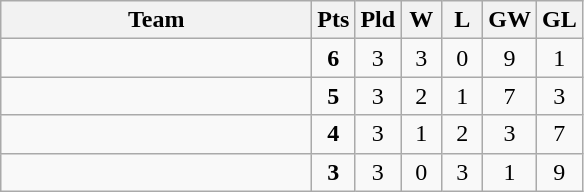<table class="wikitable" style="text-align:center">
<tr>
<th width=200>Team</th>
<th width=20>Pts</th>
<th width=20>Pld</th>
<th width=20>W</th>
<th width=20>L</th>
<th width=20>GW</th>
<th width=20>GL</th>
</tr>
<tr>
<td style="text-align:left;"></td>
<td><strong>6</strong></td>
<td>3</td>
<td>3</td>
<td>0</td>
<td>9</td>
<td>1</td>
</tr>
<tr>
<td style="text-align:left;"></td>
<td><strong>5</strong></td>
<td>3</td>
<td>2</td>
<td>1</td>
<td>7</td>
<td>3</td>
</tr>
<tr>
<td style="text-align:left;"></td>
<td><strong>4</strong></td>
<td>3</td>
<td>1</td>
<td>2</td>
<td>3</td>
<td>7</td>
</tr>
<tr>
<td style="text-align:left;"></td>
<td><strong>3</strong></td>
<td>3</td>
<td>0</td>
<td>3</td>
<td>1</td>
<td>9</td>
</tr>
</table>
